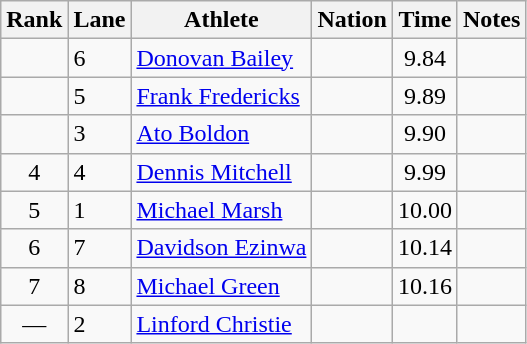<table class="wikitable sortable">
<tr>
<th>Rank</th>
<th>Lane</th>
<th>Athlete</th>
<th>Nation</th>
<th>Time</th>
<th>Notes</th>
</tr>
<tr>
<td align="center"></td>
<td>6</td>
<td><a href='#'>Donovan Bailey</a></td>
<td></td>
<td align="center">9.84</td>
<td align=center></td>
</tr>
<tr>
<td align="center"></td>
<td>5</td>
<td><a href='#'>Frank Fredericks</a></td>
<td></td>
<td align="center">9.89</td>
<td></td>
</tr>
<tr>
<td align="center"></td>
<td>3</td>
<td><a href='#'>Ato Boldon</a></td>
<td></td>
<td align="center">9.90</td>
<td></td>
</tr>
<tr>
<td align="center">4</td>
<td>4</td>
<td><a href='#'>Dennis Mitchell</a></td>
<td></td>
<td align="center">9.99</td>
<td></td>
</tr>
<tr>
<td align="center">5</td>
<td>1</td>
<td><a href='#'>Michael Marsh</a></td>
<td></td>
<td align="center">10.00</td>
<td></td>
</tr>
<tr>
<td align="center">6</td>
<td>7</td>
<td><a href='#'>Davidson Ezinwa</a></td>
<td></td>
<td align="center">10.14</td>
<td></td>
</tr>
<tr>
<td align="center">7</td>
<td>8</td>
<td><a href='#'>Michael Green</a></td>
<td></td>
<td align="center">10.16</td>
<td></td>
</tr>
<tr>
<td align="center" data-sort-value=8>—</td>
<td>2</td>
<td><a href='#'>Linford Christie</a></td>
<td></td>
<td align="center"></td>
<td></td>
</tr>
</table>
